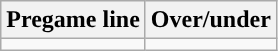<table class="wikitable">
<tr align="center">
<th>Pregame line</th>
<th>Over/under</th>
</tr>
<tr align="center">
<td></td>
<td></td>
</tr>
</table>
